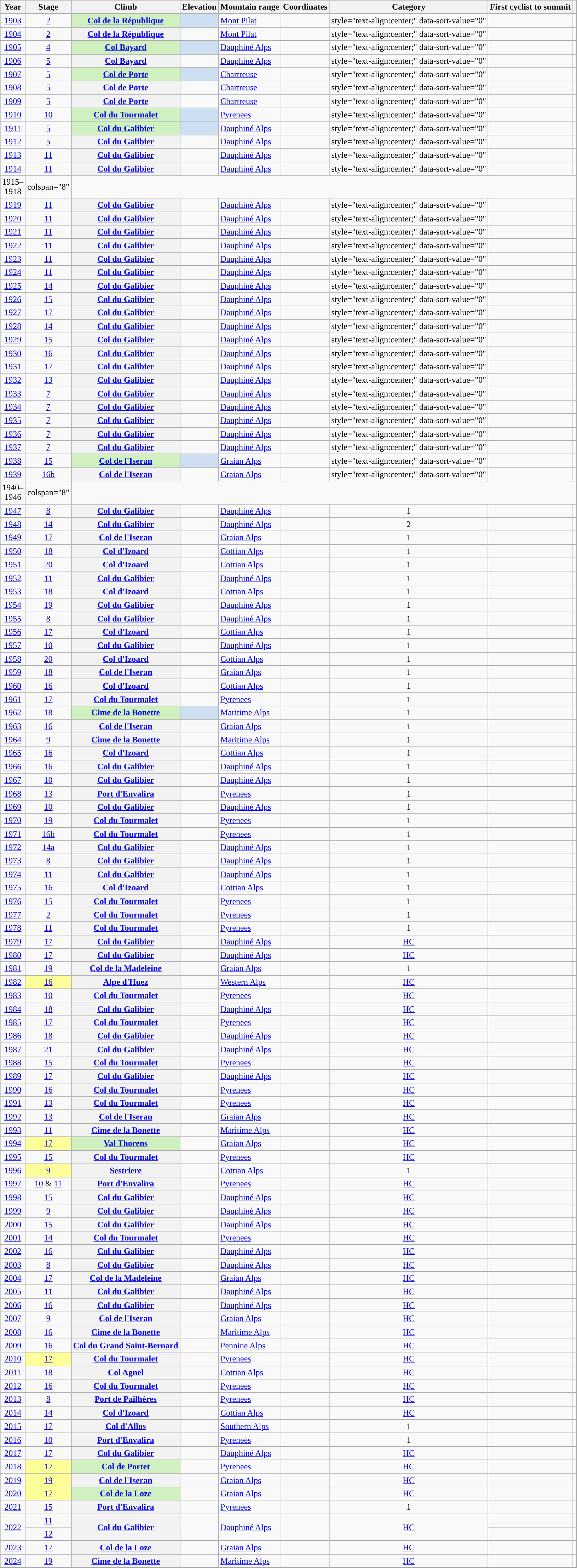<table class="wikitable plainrowheaders sortable">
<tr>
<th scope="col" data-sort-type="number">Year</th>
<th scope="col" data-sort-type="number">Stage</th>
<th scope="col" data-sort-type="text">Climb</th>
<th scope="col" data-sort-type="number">Elevation</th>
<th scope="col" data-sort-type="text">Mountain range</th>
<th scope="col" data-sort-type="number">Coordinates</th>
<th scope="col" data-sort-type="number">Category</th>
<th scope="col" data-sort-type="text">First cyclist to summit</th>
<th scope="col" class="unsortable"></th>
</tr>
<tr>
<td style="text-align:center;"><a href='#'>1903</a></td>
<td style="text-align:center;"><a href='#'>2</a></td>
<th scope="row" style="background:#D0F0C0;" data-sort-value="Col de la République"><a href='#'>Col de la République</a> </th>
<td style="background:#CEDFF2;" data-sort-value="1,161 m (3,809 ft)"> </td>
<td><a href='#'>Mont Pilat</a></td>
<td></td>
<td>style="text-align:center;" data-sort-value="0" </td>
<td></td>
<td style="text-align:center;"></td>
</tr>
<tr>
<td style="text-align:center;"><a href='#'>1904</a></td>
<td style="text-align:center;"><a href='#'>2</a></td>
<th scope="row"><a href='#'>Col de la République</a></th>
<td></td>
<td><a href='#'>Mont Pilat</a></td>
<td></td>
<td>style="text-align:center;" data-sort-value="0" </td>
<td></td>
<td style="text-align:center;"></td>
</tr>
<tr>
<td style="text-align:center;"><a href='#'>1905</a></td>
<td style="text-align:center;"><a href='#'>4</a></td>
<th scope="row" style="background:#D0F0C0;" data-sort-value="Col Bayard"><a href='#'>Col Bayard</a> </th>
<td style="background:#CEDFF2;" data-sort-value="1,264 m (4,147 ft)"> </td>
<td><a href='#'>Dauphiné Alps</a></td>
<td></td>
<td>style="text-align:center;" data-sort-value="0" </td>
<td></td>
<td style="text-align:center;"></td>
</tr>
<tr>
<td style="text-align:center;"><a href='#'>1906</a></td>
<td style="text-align:center;"><a href='#'>5</a></td>
<th scope="row"><a href='#'>Col Bayard</a></th>
<td></td>
<td><a href='#'>Dauphiné Alps</a></td>
<td></td>
<td>style="text-align:center;" data-sort-value="0" </td>
<td></td>
<td style="text-align:center;"></td>
</tr>
<tr>
<td style="text-align:center;"><a href='#'>1907</a></td>
<td style="text-align:center;"><a href='#'>5</a></td>
<th scope="row" style="background:#D0F0C0;" data-sort-value="Col de Porte"><a href='#'>Col de Porte</a> </th>
<td style="background:#CEDFF2;" data-sort-value="1,326 m (4,350 ft)"> </td>
<td><a href='#'>Chartreuse</a></td>
<td></td>
<td>style="text-align:center;" data-sort-value="0" </td>
<td></td>
<td style="text-align:center;"></td>
</tr>
<tr>
<td style="text-align:center;"><a href='#'>1908</a></td>
<td style="text-align:center;"><a href='#'>5</a></td>
<th scope="row"><a href='#'>Col de Porte</a></th>
<td></td>
<td><a href='#'>Chartreuse</a></td>
<td></td>
<td>style="text-align:center;" data-sort-value="0" </td>
<td></td>
<td style="text-align:center;"></td>
</tr>
<tr>
<td style="text-align:center;"><a href='#'>1909</a></td>
<td style="text-align:center;"><a href='#'>5</a></td>
<th scope="row"><a href='#'>Col de Porte</a></th>
<td></td>
<td><a href='#'>Chartreuse</a></td>
<td></td>
<td>style="text-align:center;" data-sort-value="0" </td>
<td></td>
<td style="text-align:center;"></td>
</tr>
<tr>
<td style="text-align:center;"><a href='#'>1910</a></td>
<td style="text-align:center;"><a href='#'>10</a></td>
<th scope="row" style="background:#D0F0C0;" data-sort-value="Col du Tourmalet"><a href='#'>Col du Tourmalet</a> </th>
<td style="background:#CEDFF2;" data-sort-value="2,115 m (6,939 ft)"> </td>
<td><a href='#'>Pyrenees</a></td>
<td></td>
<td>style="text-align:center;" data-sort-value="0" </td>
<td></td>
<td style="text-align:center;"></td>
</tr>
<tr>
<td style="text-align:center;"><a href='#'>1911</a></td>
<td style="text-align:center;"><a href='#'>5</a></td>
<th scope="row" style="background:#D0F0C0;" data-sort-value="Col du Galibier"><a href='#'>Col du Galibier</a> </th>
<td style="background:#CEDFF2;" data-sort-value="2,556 m (8,386 ft)"> </td>
<td><a href='#'>Dauphiné Alps</a></td>
<td></td>
<td>style="text-align:center;" data-sort-value="0" </td>
<td></td>
<td style="text-align:center;"></td>
</tr>
<tr>
<td style="text-align:center;"><a href='#'>1912</a></td>
<td style="text-align:center;"><a href='#'>5</a></td>
<th scope="row"><a href='#'>Col du Galibier</a></th>
<td></td>
<td><a href='#'>Dauphiné Alps</a></td>
<td></td>
<td>style="text-align:center;" data-sort-value="0" </td>
<td></td>
<td style="text-align:center;"></td>
</tr>
<tr>
<td style="text-align:center;"><a href='#'>1913</a></td>
<td style="text-align:center;"><a href='#'>11</a></td>
<th scope="row"><a href='#'>Col du Galibier</a></th>
<td></td>
<td><a href='#'>Dauphiné Alps</a></td>
<td></td>
<td>style="text-align:center;" data-sort-value="0" </td>
<td></td>
<td style="text-align:center;"></td>
</tr>
<tr>
<td style="text-align:center;"><a href='#'>1914</a></td>
<td style="text-align:center;"><a href='#'>11</a></td>
<th scope="row"><a href='#'>Col du Galibier</a></th>
<td></td>
<td><a href='#'>Dauphiné Alps</a></td>
<td></td>
<td>style="text-align:center;" data-sort-value="0" </td>
<td></td>
<td style="text-align:center;"></td>
</tr>
<tr>
<td style="text-align:center;" data-sort-value="1915">1915–<br>1918</td>
<td>colspan="8" </td>
</tr>
<tr>
<td style="text-align:center;"><a href='#'>1919</a></td>
<td style="text-align:center;"><a href='#'>11</a></td>
<th scope="row"><a href='#'>Col du Galibier</a></th>
<td></td>
<td><a href='#'>Dauphiné Alps</a></td>
<td></td>
<td>style="text-align:center;" data-sort-value="0" </td>
<td></td>
<td style="text-align:center;"></td>
</tr>
<tr>
<td style="text-align:center;"><a href='#'>1920</a></td>
<td style="text-align:center;"><a href='#'>11</a></td>
<th scope="row"><a href='#'>Col du Galibier</a></th>
<td></td>
<td><a href='#'>Dauphiné Alps</a></td>
<td></td>
<td>style="text-align:center;" data-sort-value="0" </td>
<td></td>
<td style="text-align:center;"></td>
</tr>
<tr>
<td style="text-align:center;"><a href='#'>1921</a></td>
<td style="text-align:center;"><a href='#'>11</a></td>
<th scope="row"><a href='#'>Col du Galibier</a></th>
<td></td>
<td><a href='#'>Dauphiné Alps</a></td>
<td></td>
<td>style="text-align:center;" data-sort-value="0" </td>
<td></td>
<td style="text-align:center;"></td>
</tr>
<tr>
<td style="text-align:center;"><a href='#'>1922</a></td>
<td style="text-align:center;"><a href='#'>11</a></td>
<th scope="row"><a href='#'>Col du Galibier</a></th>
<td></td>
<td><a href='#'>Dauphiné Alps</a></td>
<td></td>
<td>style="text-align:center;" data-sort-value="0" </td>
<td></td>
<td style="text-align:center;"></td>
</tr>
<tr>
<td style="text-align:center;"><a href='#'>1923</a></td>
<td style="text-align:center;"><a href='#'>11</a></td>
<th scope="row"><a href='#'>Col du Galibier</a></th>
<td></td>
<td><a href='#'>Dauphiné Alps</a></td>
<td></td>
<td>style="text-align:center;" data-sort-value="0" </td>
<td></td>
<td style="text-align:center;"></td>
</tr>
<tr>
<td style="text-align:center;"><a href='#'>1924</a></td>
<td style="text-align:center;"><a href='#'>11</a></td>
<th scope="row"><a href='#'>Col du Galibier</a></th>
<td></td>
<td><a href='#'>Dauphiné Alps</a></td>
<td></td>
<td>style="text-align:center;" data-sort-value="0" </td>
<td></td>
<td style="text-align:center;"></td>
</tr>
<tr>
<td style="text-align:center;"><a href='#'>1925</a></td>
<td style="text-align:center;"><a href='#'>14</a></td>
<th scope="row"><a href='#'>Col du Galibier</a></th>
<td></td>
<td><a href='#'>Dauphiné Alps</a></td>
<td></td>
<td>style="text-align:center;" data-sort-value="0" </td>
<td></td>
<td style="text-align:center;"></td>
</tr>
<tr>
<td style="text-align:center;"><a href='#'>1926</a></td>
<td style="text-align:center;"><a href='#'>15</a></td>
<th scope="row"><a href='#'>Col du Galibier</a></th>
<td></td>
<td><a href='#'>Dauphiné Alps</a></td>
<td></td>
<td>style="text-align:center;" data-sort-value="0" </td>
<td></td>
<td style="text-align:center;"></td>
</tr>
<tr>
<td style="text-align:center;"><a href='#'>1927</a></td>
<td style="text-align:center;"><a href='#'>17</a></td>
<th scope="row"><a href='#'>Col du Galibier</a></th>
<td></td>
<td><a href='#'>Dauphiné Alps</a></td>
<td></td>
<td>style="text-align:center;" data-sort-value="0" </td>
<td></td>
<td style="text-align:center;"></td>
</tr>
<tr>
<td style="text-align:center;"><a href='#'>1928</a></td>
<td style="text-align:center;"><a href='#'>14</a></td>
<th scope="row"><a href='#'>Col du Galibier</a></th>
<td></td>
<td><a href='#'>Dauphiné Alps</a></td>
<td></td>
<td>style="text-align:center;" data-sort-value="0" </td>
<td></td>
<td style="text-align:center;"></td>
</tr>
<tr>
<td style="text-align:center;"><a href='#'>1929</a></td>
<td style="text-align:center;"><a href='#'>15</a></td>
<th scope="row"><a href='#'>Col du Galibier</a></th>
<td></td>
<td><a href='#'>Dauphiné Alps</a></td>
<td></td>
<td>style="text-align:center;" data-sort-value="0" </td>
<td></td>
<td style="text-align:center;"></td>
</tr>
<tr>
<td style="text-align:center;"><a href='#'>1930</a></td>
<td style="text-align:center;"><a href='#'>16</a></td>
<th scope="row"><a href='#'>Col du Galibier</a></th>
<td></td>
<td><a href='#'>Dauphiné Alps</a></td>
<td></td>
<td>style="text-align:center;" data-sort-value="0" </td>
<td></td>
<td style="text-align:center;"></td>
</tr>
<tr>
<td style="text-align:center;"><a href='#'>1931</a></td>
<td style="text-align:center;"><a href='#'>17</a></td>
<th scope="row"><a href='#'>Col du Galibier</a></th>
<td></td>
<td><a href='#'>Dauphiné Alps</a></td>
<td></td>
<td>style="text-align:center;" data-sort-value="0" </td>
<td></td>
<td style="text-align:center;"></td>
</tr>
<tr>
<td style="text-align:center;"><a href='#'>1932</a></td>
<td style="text-align:center;"><a href='#'>13</a></td>
<th scope="row"><a href='#'>Col du Galibier</a></th>
<td></td>
<td><a href='#'>Dauphiné Alps</a></td>
<td></td>
<td>style="text-align:center;" data-sort-value="0" </td>
<td></td>
<td style="text-align:center;"></td>
</tr>
<tr>
<td style="text-align:center;"><a href='#'>1933</a></td>
<td style="text-align:center;"><a href='#'>7</a></td>
<th scope="row"><a href='#'>Col du Galibier</a></th>
<td></td>
<td><a href='#'>Dauphiné Alps</a></td>
<td></td>
<td>style="text-align:center;" data-sort-value="0" </td>
<td></td>
<td style="text-align:center;"></td>
</tr>
<tr>
<td style="text-align:center;"><a href='#'>1934</a></td>
<td style="text-align:center;"><a href='#'>7</a></td>
<th scope="row"><a href='#'>Col du Galibier</a></th>
<td></td>
<td><a href='#'>Dauphiné Alps</a></td>
<td></td>
<td>style="text-align:center;" data-sort-value="0" </td>
<td></td>
<td style="text-align:center;"></td>
</tr>
<tr>
<td style="text-align:center;"><a href='#'>1935</a></td>
<td style="text-align:center;"><a href='#'>7</a></td>
<th scope="row"><a href='#'>Col du Galibier</a></th>
<td></td>
<td><a href='#'>Dauphiné Alps</a></td>
<td></td>
<td>style="text-align:center;" data-sort-value="0" </td>
<td></td>
<td style="text-align:center;"></td>
</tr>
<tr>
<td style="text-align:center;"><a href='#'>1936</a></td>
<td style="text-align:center;"><a href='#'>7</a></td>
<th scope="row"><a href='#'>Col du Galibier</a></th>
<td></td>
<td><a href='#'>Dauphiné Alps</a></td>
<td></td>
<td>style="text-align:center;" data-sort-value="0" </td>
<td></td>
<td style="text-align:center;"></td>
</tr>
<tr>
<td style="text-align:center;"><a href='#'>1937</a></td>
<td style="text-align:center;"><a href='#'>7</a></td>
<th scope="row"><a href='#'>Col du Galibier</a></th>
<td></td>
<td><a href='#'>Dauphiné Alps</a></td>
<td></td>
<td>style="text-align:center;" data-sort-value="0" </td>
<td></td>
<td style="text-align:center;"></td>
</tr>
<tr>
<td style="text-align:center;"><a href='#'>1938</a></td>
<td style="text-align:center;"><a href='#'>15</a></td>
<th scope="row" style="background:#D0F0C0;" data-sort-value="Col de l'Iseran"><a href='#'>Col de l'Iseran</a> </th>
<td style="background:#CEDFF2;" data-sort-value="2,770 m (9,088 ft)"> </td>
<td><a href='#'>Graian Alps</a></td>
<td></td>
<td>style="text-align:center;" data-sort-value="0" </td>
<td></td>
<td style="text-align:center;"></td>
</tr>
<tr>
<td style="text-align:center;"><a href='#'>1939</a></td>
<td style="text-align:center;"><a href='#'>16b</a></td>
<th scope="row"><a href='#'>Col de l'Iseran</a></th>
<td></td>
<td><a href='#'>Graian Alps</a></td>
<td></td>
<td>style="text-align:center;" data-sort-value="0" </td>
<td></td>
<td style="text-align:center;"></td>
</tr>
<tr>
<td style="text-align:center;" data-sort-value="1940">1940–<br>1946</td>
<td>colspan="8" </td>
</tr>
<tr>
<td style="text-align:center;"><a href='#'>1947</a></td>
<td style="text-align:center;"><a href='#'>8</a></td>
<th scope="row"><a href='#'>Col du Galibier</a></th>
<td></td>
<td><a href='#'>Dauphiné Alps</a></td>
<td></td>
<td style="text-align:center;" data-sort-value="2">1</td>
<td></td>
<td style="text-align:center;"></td>
</tr>
<tr>
<td style="text-align:center;"><a href='#'>1948</a></td>
<td style="text-align:center;"><a href='#'>14</a></td>
<th scope="row"><a href='#'>Col du Galibier</a></th>
<td></td>
<td><a href='#'>Dauphiné Alps</a></td>
<td></td>
<td style="text-align:center;" data-sort-value="1">2</td>
<td></td>
<td style="text-align:center;"></td>
</tr>
<tr>
<td style="text-align:center;"><a href='#'>1949</a></td>
<td style="text-align:center;"><a href='#'>17</a></td>
<th scope="row"><a href='#'>Col de l'Iseran</a></th>
<td></td>
<td><a href='#'>Graian Alps</a></td>
<td></td>
<td style="text-align:center;" data-sort-value="2">1</td>
<td></td>
<td style="text-align:center;"></td>
</tr>
<tr>
<td style="text-align:center;"><a href='#'>1950</a></td>
<td style="text-align:center;"><a href='#'>18</a></td>
<th scope="row"><a href='#'>Col d'Izoard</a></th>
<td></td>
<td><a href='#'>Cottian Alps</a></td>
<td></td>
<td style="text-align:center;" data-sort-value="2">1</td>
<td></td>
<td style="text-align:center;"></td>
</tr>
<tr>
<td style="text-align:center;"><a href='#'>1951</a></td>
<td style="text-align:center;"><a href='#'>20</a></td>
<th scope="row"><a href='#'>Col d'Izoard</a></th>
<td></td>
<td><a href='#'>Cottian Alps</a></td>
<td></td>
<td style="text-align:center;" data-sort-value="2">1</td>
<td></td>
<td style="text-align:center;"></td>
</tr>
<tr>
<td style="text-align:center;"><a href='#'>1952</a></td>
<td style="text-align:center;"><a href='#'>11</a></td>
<th scope="row"><a href='#'>Col du Galibier</a></th>
<td></td>
<td><a href='#'>Dauphiné Alps</a></td>
<td></td>
<td style="text-align:center;" data-sort-value="2">1</td>
<td></td>
<td style="text-align:center;"></td>
</tr>
<tr>
<td style="text-align:center;"><a href='#'>1953</a></td>
<td style="text-align:center;"><a href='#'>18</a></td>
<th scope="row"><a href='#'>Col d'Izoard</a></th>
<td></td>
<td><a href='#'>Cottian Alps</a></td>
<td></td>
<td style="text-align:center;" data-sort-value="2">1</td>
<td></td>
<td style="text-align:center;"></td>
</tr>
<tr>
<td style="text-align:center;"><a href='#'>1954</a></td>
<td style="text-align:center;"><a href='#'>19</a></td>
<th scope="row"><a href='#'>Col du Galibier</a></th>
<td></td>
<td><a href='#'>Dauphiné Alps</a></td>
<td></td>
<td style="text-align:center;" data-sort-value="2">1</td>
<td></td>
<td style="text-align:center;"></td>
</tr>
<tr>
<td style="text-align:center;"><a href='#'>1955</a></td>
<td style="text-align:center;"><a href='#'>8</a></td>
<th scope="row"><a href='#'>Col du Galibier</a></th>
<td></td>
<td><a href='#'>Dauphiné Alps</a></td>
<td></td>
<td style="text-align:center;" data-sort-value="2">1</td>
<td></td>
<td style="text-align:center;"></td>
</tr>
<tr>
<td style="text-align:center;"><a href='#'>1956</a></td>
<td style="text-align:center;"><a href='#'>17</a></td>
<th scope="row"><a href='#'>Col d'Izoard</a></th>
<td></td>
<td><a href='#'>Cottian Alps</a></td>
<td></td>
<td style="text-align:center;" data-sort-value="2">1</td>
<td></td>
<td style="text-align:center;"></td>
</tr>
<tr>
<td style="text-align:center;"><a href='#'>1957</a></td>
<td style="text-align:center;"><a href='#'>10</a></td>
<th scope="row"><a href='#'>Col du Galibier</a></th>
<td></td>
<td><a href='#'>Dauphiné Alps</a></td>
<td></td>
<td style="text-align:center;" data-sort-value="2">1</td>
<td></td>
<td style="text-align:center;"></td>
</tr>
<tr>
<td style="text-align:center;"><a href='#'>1958</a></td>
<td style="text-align:center;"><a href='#'>20</a></td>
<th scope="row"><a href='#'>Col d'Izoard</a></th>
<td></td>
<td><a href='#'>Cottian Alps</a></td>
<td></td>
<td style="text-align:center;" data-sort-value="2">1</td>
<td></td>
<td style="text-align:center;"></td>
</tr>
<tr>
<td style="text-align:center;"><a href='#'>1959</a></td>
<td style="text-align:center;"><a href='#'>18</a></td>
<th scope="row"><a href='#'>Col de l'Iseran</a></th>
<td></td>
<td><a href='#'>Graian Alps</a></td>
<td></td>
<td style="text-align:center;" data-sort-value="2">1</td>
<td></td>
<td style="text-align:center;"></td>
</tr>
<tr>
<td style="text-align:center;"><a href='#'>1960</a></td>
<td style="text-align:center;"><a href='#'>16</a></td>
<th scope="row"><a href='#'>Col d'Izoard</a></th>
<td></td>
<td><a href='#'>Cottian Alps</a></td>
<td></td>
<td style="text-align:center;" data-sort-value="2">1</td>
<td></td>
<td style="text-align:center;"></td>
</tr>
<tr>
<td style="text-align:center;"><a href='#'>1961</a></td>
<td style="text-align:center;"><a href='#'>17</a></td>
<th scope="row"><a href='#'>Col du Tourmalet</a></th>
<td></td>
<td><a href='#'>Pyrenees</a></td>
<td></td>
<td style="text-align:center;" data-sort-value="2">1</td>
<td></td>
<td style="text-align:center;"></td>
</tr>
<tr>
<td style="text-align:center;"><a href='#'>1962</a></td>
<td style="text-align:center;"><a href='#'>18</a></td>
<th scope="row" style="background:#D0F0C0;" data-sort-value="Cime de la Bonette"><a href='#'>Cime de la Bonette</a> </th>
<td style="background:#CEDFF2;" data-sort-value="2,802 m (9,193 ft)"> </td>
<td><a href='#'>Maritime Alps</a></td>
<td></td>
<td style="text-align:center;" data-sort-value="2">1</td>
<td></td>
<td style="text-align:center;"></td>
</tr>
<tr>
<td style="text-align:center;"><a href='#'>1963</a></td>
<td style="text-align:center;"><a href='#'>16</a></td>
<th scope="row"><a href='#'>Col de l'Iseran</a></th>
<td></td>
<td><a href='#'>Graian Alps</a></td>
<td></td>
<td style="text-align:center;" data-sort-value="2">1</td>
<td></td>
<td style="text-align:center;"></td>
</tr>
<tr>
<td style="text-align:center;"><a href='#'>1964</a></td>
<td style="text-align:center;"><a href='#'>9</a></td>
<th scope="row"><a href='#'>Cime de la Bonette</a></th>
<td></td>
<td><a href='#'>Maritime Alps</a></td>
<td></td>
<td style="text-align:center;" data-sort-value="2">1</td>
<td></td>
<td style="text-align:center;"></td>
</tr>
<tr>
<td style="text-align:center;"><a href='#'>1965</a></td>
<td style="text-align:center;"><a href='#'>16</a></td>
<th scope="row"><a href='#'>Col d'Izoard</a></th>
<td></td>
<td><a href='#'>Cottian Alps</a></td>
<td></td>
<td style="text-align:center;" data-sort-value="2">1</td>
<td></td>
<td style="text-align:center;"></td>
</tr>
<tr>
<td style="text-align:center;"><a href='#'>1966</a></td>
<td style="text-align:center;"><a href='#'>16</a></td>
<th scope="row"><a href='#'>Col du Galibier</a></th>
<td></td>
<td><a href='#'>Dauphiné Alps</a></td>
<td></td>
<td style="text-align:center;" data-sort-value="2">1</td>
<td></td>
<td style="text-align:center;"></td>
</tr>
<tr>
<td style="text-align:center;"><a href='#'>1967</a></td>
<td style="text-align:center;"><a href='#'>10</a></td>
<th scope="row"><a href='#'>Col du Galibier</a></th>
<td></td>
<td><a href='#'>Dauphiné Alps</a></td>
<td></td>
<td style="text-align:center;" data-sort-value="2">1</td>
<td></td>
<td style="text-align:center;"></td>
</tr>
<tr>
<td style="text-align:center;"><a href='#'>1968</a></td>
<td style="text-align:center;"><a href='#'>13</a></td>
<th scope="row"><a href='#'>Port d'Envalira</a></th>
<td></td>
<td><a href='#'>Pyrenees</a></td>
<td></td>
<td style="text-align:center;" data-sort-value="2">1</td>
<td></td>
<td style="text-align:center;"></td>
</tr>
<tr>
<td style="text-align:center;"><a href='#'>1969</a></td>
<td style="text-align:center;"><a href='#'>10</a></td>
<th scope="row"><a href='#'>Col du Galibier</a></th>
<td></td>
<td><a href='#'>Dauphiné Alps</a></td>
<td></td>
<td style="text-align:center;" data-sort-value="2">1</td>
<td></td>
<td style="text-align:center;"></td>
</tr>
<tr>
<td style="text-align:center;"><a href='#'>1970</a></td>
<td style="text-align:center;"><a href='#'>19</a></td>
<th scope="row"><a href='#'>Col du Tourmalet</a></th>
<td></td>
<td><a href='#'>Pyrenees</a></td>
<td></td>
<td style="text-align:center;" data-sort-value="2">1</td>
<td></td>
<td style="text-align:center;"></td>
</tr>
<tr>
<td style="text-align:center;"><a href='#'>1971</a></td>
<td style="text-align:center;"><a href='#'>16b</a></td>
<th scope="row"><a href='#'>Col du Tourmalet</a></th>
<td></td>
<td><a href='#'>Pyrenees</a></td>
<td></td>
<td style="text-align:center;" data-sort-value="2">1</td>
<td></td>
<td style="text-align:center;"></td>
</tr>
<tr>
<td style="text-align:center;"><a href='#'>1972</a></td>
<td style="text-align:center;"><a href='#'>14a</a></td>
<th scope="row"><a href='#'>Col du Galibier</a></th>
<td></td>
<td><a href='#'>Dauphiné Alps</a></td>
<td></td>
<td style="text-align:center;" data-sort-value="2">1</td>
<td></td>
<td style="text-align:center;"></td>
</tr>
<tr>
<td style="text-align:center;"><a href='#'>1973</a></td>
<td style="text-align:center;"><a href='#'>8</a></td>
<th scope="row"><a href='#'>Col du Galibier</a></th>
<td></td>
<td><a href='#'>Dauphiné Alps</a></td>
<td></td>
<td style="text-align:center;" data-sort-value="2">1</td>
<td></td>
<td style="text-align:center;"></td>
</tr>
<tr>
<td style="text-align:center;"><a href='#'>1974</a></td>
<td style="text-align:center;"><a href='#'>11</a></td>
<th scope="row"><a href='#'>Col du Galibier</a></th>
<td></td>
<td><a href='#'>Dauphiné Alps</a></td>
<td></td>
<td style="text-align:center;" data-sort-value="2">1</td>
<td></td>
<td style="text-align:center;"></td>
</tr>
<tr>
<td style="text-align:center;"><a href='#'>1975</a></td>
<td style="text-align:center;"><a href='#'>16</a></td>
<th scope="row"><a href='#'>Col d'Izoard</a></th>
<td></td>
<td><a href='#'>Cottian Alps</a></td>
<td></td>
<td style="text-align:center;" data-sort-value="2">1</td>
<td></td>
<td style="text-align:center;"></td>
</tr>
<tr>
<td style="text-align:center;"><a href='#'>1976</a></td>
<td style="text-align:center;"><a href='#'>15</a></td>
<th scope="row"><a href='#'>Col du Tourmalet</a></th>
<td></td>
<td><a href='#'>Pyrenees</a></td>
<td></td>
<td style="text-align:center;" data-sort-value="2">1</td>
<td></td>
<td style="text-align:center;"></td>
</tr>
<tr>
<td style="text-align:center;"><a href='#'>1977</a></td>
<td style="text-align:center;"><a href='#'>2</a></td>
<th scope="row"><a href='#'>Col du Tourmalet</a></th>
<td></td>
<td><a href='#'>Pyrenees</a></td>
<td></td>
<td style="text-align:center;" data-sort-value="2">1</td>
<td></td>
<td style="text-align:center;"></td>
</tr>
<tr>
<td style="text-align:center;"><a href='#'>1978</a></td>
<td style="text-align:center;"><a href='#'>11</a></td>
<th scope="row"><a href='#'>Col du Tourmalet</a></th>
<td></td>
<td><a href='#'>Pyrenees</a></td>
<td></td>
<td style="text-align:center;" data-sort-value="2">1</td>
<td></td>
<td style="text-align:center;"></td>
</tr>
<tr>
<td style="text-align:center;"><a href='#'>1979</a></td>
<td style="text-align:center;"><a href='#'>17</a></td>
<th scope="row"><a href='#'>Col du Galibier</a></th>
<td></td>
<td><a href='#'>Dauphiné Alps</a></td>
<td></td>
<td style="text-align:center;" data-sort-value="3"><a href='#'>HC</a></td>
<td></td>
<td style="text-align:center;"></td>
</tr>
<tr>
<td style="text-align:center;"><a href='#'>1980</a></td>
<td style="text-align:center;"><a href='#'>17</a></td>
<th scope="row"><a href='#'>Col du Galibier</a></th>
<td></td>
<td><a href='#'>Dauphiné Alps</a></td>
<td></td>
<td style="text-align:center;" data-sort-value="3"><a href='#'>HC</a></td>
<td></td>
<td style="text-align:center;"></td>
</tr>
<tr>
<td style="text-align:center;"><a href='#'>1981</a></td>
<td style="text-align:center;"><a href='#'>19</a></td>
<th scope="row"><a href='#'>Col de la Madeleine</a></th>
<td></td>
<td><a href='#'>Graian Alps</a></td>
<td></td>
<td style="text-align:center;" data-sort-value="2">1</td>
<td></td>
<td style="text-align:center;"></td>
</tr>
<tr>
<td style="text-align:center;"><a href='#'>1982</a></td>
<td style="text-align:center; background:#FFFF99;" data-sort-value="16"><a href='#'>16</a> </td>
<th scope="row"><a href='#'>Alpe d'Huez</a></th>
<td></td>
<td><a href='#'>Western Alps</a></td>
<td></td>
<td style="text-align:center;" data-sort-value="3"><a href='#'>HC</a></td>
<td></td>
<td style="text-align:center;"></td>
</tr>
<tr>
<td style="text-align:center;"><a href='#'>1983</a></td>
<td style="text-align:center;"><a href='#'>10</a></td>
<th scope="row"><a href='#'>Col du Tourmalet</a></th>
<td></td>
<td><a href='#'>Pyrenees</a></td>
<td></td>
<td style="text-align:center;" data-sort-value="3"><a href='#'>HC</a></td>
<td></td>
<td style="text-align:center;"></td>
</tr>
<tr>
<td style="text-align:center;"><a href='#'>1984</a></td>
<td style="text-align:center;"><a href='#'>18</a></td>
<th scope="row"><a href='#'>Col du Galibier</a></th>
<td></td>
<td><a href='#'>Dauphiné Alps</a></td>
<td></td>
<td style="text-align:center;" data-sort-value="3"><a href='#'>HC</a></td>
<td></td>
<td style="text-align:center;"></td>
</tr>
<tr>
<td style="text-align:center;"><a href='#'>1985</a></td>
<td style="text-align:center;"><a href='#'>17</a></td>
<th scope="row"><a href='#'>Col du Tourmalet</a></th>
<td></td>
<td><a href='#'>Pyrenees</a></td>
<td></td>
<td style="text-align:center;" data-sort-value="3"><a href='#'>HC</a></td>
<td></td>
<td style="text-align:center;"></td>
</tr>
<tr>
<td style="text-align:center;"><a href='#'>1986</a></td>
<td style="text-align:center;"><a href='#'>18</a></td>
<th scope="row"><a href='#'>Col du Galibier</a></th>
<td></td>
<td><a href='#'>Dauphiné Alps</a></td>
<td></td>
<td style="text-align:center;" data-sort-value="3"><a href='#'>HC</a></td>
<td></td>
<td style="text-align:center;"></td>
</tr>
<tr>
<td style="text-align:center;"><a href='#'>1987</a></td>
<td style="text-align:center;"><a href='#'>21</a></td>
<th scope="row"><a href='#'>Col du Galibier</a></th>
<td></td>
<td><a href='#'>Dauphiné Alps</a></td>
<td></td>
<td style="text-align:center;" data-sort-value="3"><a href='#'>HC</a></td>
<td></td>
<td style="text-align:center;"></td>
</tr>
<tr>
<td style="text-align:center;"><a href='#'>1988</a></td>
<td style="text-align:center;"><a href='#'>15</a></td>
<th scope="row"><a href='#'>Col du Tourmalet</a></th>
<td></td>
<td><a href='#'>Pyrenees</a></td>
<td></td>
<td style="text-align:center;" data-sort-value="3"><a href='#'>HC</a></td>
<td></td>
<td style="text-align:center;"></td>
</tr>
<tr>
<td style="text-align:center;"><a href='#'>1989</a></td>
<td style="text-align:center;"><a href='#'>17</a></td>
<th scope="row"><a href='#'>Col du Galibier</a></th>
<td></td>
<td><a href='#'>Dauphiné Alps</a></td>
<td></td>
<td style="text-align:center;" data-sort-value="3"><a href='#'>HC</a></td>
<td></td>
<td style="text-align:center;"></td>
</tr>
<tr>
<td style="text-align:center;"><a href='#'>1990</a></td>
<td style="text-align:center;"><a href='#'>16</a></td>
<th scope="row"><a href='#'>Col du Tourmalet</a></th>
<td></td>
<td><a href='#'>Pyrenees</a></td>
<td></td>
<td style="text-align:center;" data-sort-value="3"><a href='#'>HC</a></td>
<td></td>
<td style="text-align:center;"></td>
</tr>
<tr>
<td style="text-align:center;"><a href='#'>1991</a></td>
<td style="text-align:center;"><a href='#'>13</a></td>
<th scope="row"><a href='#'>Col du Tourmalet</a></th>
<td></td>
<td><a href='#'>Pyrenees</a></td>
<td></td>
<td style="text-align:center;" data-sort-value="3"><a href='#'>HC</a></td>
<td></td>
<td style="text-align:center;"></td>
</tr>
<tr>
<td style="text-align:center;"><a href='#'>1992</a></td>
<td style="text-align:center;"><a href='#'>13</a></td>
<th scope="row"><a href='#'>Col de l'Iseran</a></th>
<td></td>
<td><a href='#'>Graian Alps</a></td>
<td></td>
<td style="text-align:center;" data-sort-value="3"><a href='#'>HC</a></td>
<td></td>
<td style="text-align:center;"></td>
</tr>
<tr>
<td style="text-align:center;"><a href='#'>1993</a></td>
<td style="text-align:center;"><a href='#'>11</a></td>
<th scope="row"><a href='#'>Cime de la Bonette</a></th>
<td></td>
<td><a href='#'>Maritime Alps</a></td>
<td></td>
<td style="text-align:center;" data-sort-value="3"><a href='#'>HC</a></td>
<td></td>
<td style="text-align:center;"></td>
</tr>
<tr>
<td style="text-align:center;"><a href='#'>1994</a></td>
<td style="text-align:center; background:#FFFF99;" data-sort-value="17"><a href='#'>17</a> </td>
<th scope="row" style="background:#D0F0C0;" data-sort-value="Val Thorens"><a href='#'>Val Thorens</a> </th>
<td></td>
<td><a href='#'>Graian Alps</a></td>
<td></td>
<td style="text-align:center;" data-sort-value="3"><a href='#'>HC</a></td>
<td></td>
<td style="text-align:center;"></td>
</tr>
<tr>
<td style="text-align:center;"><a href='#'>1995</a></td>
<td style="text-align:center;"><a href='#'>15</a></td>
<th scope="row"><a href='#'>Col du Tourmalet</a></th>
<td></td>
<td><a href='#'>Pyrenees</a></td>
<td></td>
<td style="text-align:center;" data-sort-value="3"><a href='#'>HC</a></td>
<td></td>
<td style="text-align:center;"></td>
</tr>
<tr>
<td style="text-align:center;"><a href='#'>1996</a></td>
<td style="text-align:center; background:#FFFF99;" data-sort-value="9"><a href='#'>9</a> </td>
<th scope="row"><a href='#'>Sestriere</a></th>
<td></td>
<td><a href='#'>Cottian Alps</a></td>
<td></td>
<td style="text-align:center;" data-sort-value="2">1</td>
<td></td>
<td style="text-align:center;"></td>
</tr>
<tr>
<td style="text-align:center;"><a href='#'>1997</a></td>
<td style="text-align:center;"><a href='#'>10</a> & <a href='#'>11</a></td>
<th scope="row"><a href='#'>Port d'Envalira</a></th>
<td></td>
<td><a href='#'>Pyrenees</a></td>
<td></td>
<td style="text-align:center;" data-sort-value="3"><a href='#'>HC</a></td>
<td></td>
<td style="text-align:center;"></td>
</tr>
<tr>
<td style="text-align:center;"><a href='#'>1998</a></td>
<td style="text-align:center;"><a href='#'>15</a></td>
<th scope="row"><a href='#'>Col du Galibier</a></th>
<td></td>
<td><a href='#'>Dauphiné Alps</a></td>
<td></td>
<td style="text-align:center;" data-sort-value="3"><a href='#'>HC</a></td>
<td></td>
<td style="text-align:center;"></td>
</tr>
<tr>
<td style="text-align:center;"><a href='#'>1999</a></td>
<td style="text-align:center;"><a href='#'>9</a></td>
<th scope="row"><a href='#'>Col du Galibier</a></th>
<td></td>
<td><a href='#'>Dauphiné Alps</a></td>
<td></td>
<td style="text-align:center;" data-sort-value="3"><a href='#'>HC</a></td>
<td></td>
<td style="text-align:center;"></td>
</tr>
<tr>
<td style="text-align:center;"><a href='#'>2000</a></td>
<td style="text-align:center;"><a href='#'>15</a></td>
<th scope="row"><a href='#'>Col du Galibier</a></th>
<td></td>
<td><a href='#'>Dauphiné Alps</a></td>
<td></td>
<td style="text-align:center;" data-sort-value="3"><a href='#'>HC</a></td>
<td></td>
<td style="text-align:center;"></td>
</tr>
<tr>
<td style="text-align:center;"><a href='#'>2001</a></td>
<td style="text-align:center;"><a href='#'>14</a></td>
<th scope="row"><a href='#'>Col du Tourmalet</a></th>
<td></td>
<td><a href='#'>Pyrenees</a></td>
<td></td>
<td style="text-align:center;" data-sort-value="3"><a href='#'>HC</a></td>
<td></td>
<td style="text-align:center;"></td>
</tr>
<tr>
<td style="text-align:center;"><a href='#'>2002</a></td>
<td style="text-align:center;"><a href='#'>16</a></td>
<th scope="row"><a href='#'>Col du Galibier</a></th>
<td></td>
<td><a href='#'>Dauphiné Alps</a></td>
<td></td>
<td style="text-align:center;" data-sort-value="3"><a href='#'>HC</a></td>
<td></td>
<td style="text-align:center;"></td>
</tr>
<tr>
<td style="text-align:center;"><a href='#'>2003</a></td>
<td style="text-align:center;"><a href='#'>8</a></td>
<th scope="row"><a href='#'>Col du Galibier</a></th>
<td></td>
<td><a href='#'>Dauphiné Alps</a></td>
<td></td>
<td style="text-align:center;" data-sort-value="3"><a href='#'>HC</a></td>
<td></td>
<td style="text-align:center;"></td>
</tr>
<tr>
<td style="text-align:center;"><a href='#'>2004</a></td>
<td style="text-align:center;"><a href='#'>17</a></td>
<th scope="row"><a href='#'>Col de la Madeleine</a></th>
<td></td>
<td><a href='#'>Graian Alps</a></td>
<td></td>
<td style="text-align:center;" data-sort-value="3"><a href='#'>HC</a></td>
<td></td>
<td style="text-align:center;"></td>
</tr>
<tr>
<td style="text-align:center;"><a href='#'>2005</a></td>
<td style="text-align:center;"><a href='#'>11</a></td>
<th scope="row"><a href='#'>Col du Galibier</a></th>
<td></td>
<td><a href='#'>Dauphiné Alps</a></td>
<td></td>
<td style="text-align:center;" data-sort-value="3"><a href='#'>HC</a></td>
<td></td>
<td style="text-align:center;"></td>
</tr>
<tr>
<td style="text-align:center;"><a href='#'>2006</a></td>
<td style="text-align:center;"><a href='#'>16</a></td>
<th scope="row"><a href='#'>Col du Galibier</a></th>
<td></td>
<td><a href='#'>Dauphiné Alps</a></td>
<td></td>
<td style="text-align:center;" data-sort-value="3"><a href='#'>HC</a></td>
<td></td>
<td style="text-align:center;"></td>
</tr>
<tr>
<td style="text-align:center;"><a href='#'>2007</a></td>
<td style="text-align:center;"><a href='#'>9</a></td>
<th scope="row"><a href='#'>Col de l'Iseran</a></th>
<td></td>
<td><a href='#'>Graian Alps</a></td>
<td></td>
<td style="text-align:center;" data-sort-value="3"><a href='#'>HC</a></td>
<td></td>
<td style="text-align:center;"></td>
</tr>
<tr>
<td style="text-align:center;"><a href='#'>2008</a></td>
<td style="text-align:center;"><a href='#'>16</a></td>
<th scope="row"><a href='#'>Cime de la Bonette</a></th>
<td></td>
<td><a href='#'>Maritime Alps</a></td>
<td></td>
<td style="text-align:center;" data-sort-value="3"><a href='#'>HC</a></td>
<td></td>
<td style="text-align:center;"></td>
</tr>
<tr>
<td style="text-align:center;"><a href='#'>2009</a></td>
<td style="text-align:center;"><a href='#'>16</a></td>
<th scope="row"><a href='#'>Col du Grand Saint-Bernard</a></th>
<td></td>
<td><a href='#'>Pennine Alps</a></td>
<td></td>
<td style="text-align:center;" data-sort-value="3"><a href='#'>HC</a></td>
<td><s></s></td>
<td style="text-align:center;"></td>
</tr>
<tr>
<td style="text-align:center;"><a href='#'>2010</a></td>
<td style="text-align:center; background:#FFFF99;" data-sort-value="17"><a href='#'>17</a> </td>
<th scope="row"><a href='#'>Col du Tourmalet</a></th>
<td></td>
<td><a href='#'>Pyrenees</a></td>
<td></td>
<td style="text-align:center;" data-sort-value="3"><a href='#'>HC</a></td>
<td></td>
<td style="text-align:center;"></td>
</tr>
<tr>
<td style="text-align:center;"><a href='#'>2011</a></td>
<td style="text-align:center;"><a href='#'>18</a></td>
<th scope="row"><a href='#'>Col Agnel</a></th>
<td></td>
<td><a href='#'>Cottian Alps</a></td>
<td></td>
<td style="text-align:center;" data-sort-value="3"><a href='#'>HC</a></td>
<td></td>
<td style="text-align:center;"></td>
</tr>
<tr>
<td style="text-align:center;"><a href='#'>2012</a></td>
<td style="text-align:center;"><a href='#'>16</a></td>
<th scope="row"><a href='#'>Col du Tourmalet</a></th>
<td></td>
<td><a href='#'>Pyrenees</a></td>
<td></td>
<td style="text-align:center;" data-sort-value="3"><a href='#'>HC</a></td>
<td></td>
<td style="text-align:center;"></td>
</tr>
<tr>
<td style="text-align:center;"><a href='#'>2013</a></td>
<td style="text-align:center;"><a href='#'>8</a></td>
<th scope="row"><a href='#'>Port de Pailhères</a></th>
<td></td>
<td><a href='#'>Pyrenees</a></td>
<td></td>
<td style="text-align:center;" data-sort-value="3"><a href='#'>HC</a></td>
<td></td>
<td style="text-align:center;"></td>
</tr>
<tr>
<td style="text-align:center;"><a href='#'>2014</a></td>
<td style="text-align:center;"><a href='#'>14</a></td>
<th scope="row"><a href='#'>Col d'Izoard</a></th>
<td></td>
<td><a href='#'>Cottian Alps</a></td>
<td></td>
<td style="text-align:center;" data-sort-value="3"><a href='#'>HC</a></td>
<td></td>
<td style="text-align:center;"></td>
</tr>
<tr>
<td style="text-align:center;"><a href='#'>2015</a></td>
<td style="text-align:center;"><a href='#'>17</a></td>
<th scope="row"><a href='#'>Col d'Allos</a></th>
<td></td>
<td><a href='#'>Southern Alps</a></td>
<td></td>
<td style="text-align:center;" data-sort-value="2">1</td>
<td></td>
<td style="text-align:center;"></td>
</tr>
<tr>
<td style="text-align:center;"><a href='#'>2016</a></td>
<td style="text-align:center;"><a href='#'>10</a></td>
<th scope="row"><a href='#'>Port d'Envalira</a></th>
<td></td>
<td><a href='#'>Pyrenees</a></td>
<td></td>
<td style="text-align:center;" data-sort-value="2">1</td>
<td></td>
<td style="text-align:center;"></td>
</tr>
<tr>
<td style="text-align:center;"><a href='#'>2017</a></td>
<td style="text-align:center;"><a href='#'>17</a></td>
<th scope="row"><a href='#'>Col du Galibier</a></th>
<td></td>
<td><a href='#'>Dauphiné Alps</a></td>
<td></td>
<td style="text-align:center;" data-sort-value="3"><a href='#'>HC</a></td>
<td></td>
<td style="text-align:center;"></td>
</tr>
<tr>
<td style="text-align:center;"><a href='#'>2018</a></td>
<td style="text-align:center; background:#FFFF99;" data-sort-value="17"><a href='#'>17</a> </td>
<th scope="row" style="background:#D0F0C0;" data-sort-value="Col de Portet"><a href='#'>Col de Portet</a> </th>
<td></td>
<td><a href='#'>Pyrenees</a></td>
<td></td>
<td style="text-align:center;" data-sort-value="3"><a href='#'>HC</a></td>
<td></td>
<td style="text-align:center;"></td>
</tr>
<tr>
<td style="text-align:center;"><a href='#'>2019</a></td>
<td style="text-align:center; background:#FFFF99;" data-sort-value="19"><a href='#'>19</a> </td>
<th scope="row"><a href='#'>Col de l'Iseran</a></th>
<td></td>
<td><a href='#'>Graian Alps</a></td>
<td></td>
<td style="text-align:center;" data-sort-value="3"><a href='#'>HC</a></td>
<td data-sort-value="Bernal, Egan"></td>
<td style="text-align:center;"></td>
</tr>
<tr>
<td style="text-align:center;"><a href='#'>2020</a></td>
<td style="text-align:center; background:#FFFF99;" data-sort-value="17"><a href='#'>17</a> </td>
<th scope="row" style="background:#D0F0C0; data-sort-value="17"><a href='#'>Col de la Loze</a> </th>
<td></td>
<td><a href='#'>Graian Alps</a></td>
<td></td>
<td style="text-align:center;" data-sort-value="3"><a href='#'>HC</a></td>
<td data-sort-value="López, Miguel Ángel"></td>
<td style="text-align:center;"></td>
</tr>
<tr>
<td style="text-align:center;"><a href='#'>2021</a></td>
<td style="text-align:center;"><a href='#'>15</a></td>
<th scope="row"><a href='#'>Port d'Envalira</a></th>
<td></td>
<td><a href='#'>Pyrenees</a></td>
<td></td>
<td style="text-align:center;" data-sort-value="2">1</td>
<td data-sort-value="López, Miguel Ángel"></td>
<td style="text-align:center;"></td>
</tr>
<tr>
<td style="text-align:center;" rowspan=2><a href='#'>2022</a></td>
<td style="text-align:center;"><a href='#'>11</a></td>
<th scope="row"  rowspan=2><a href='#'>Col du Galibier</a></th>
<td rowspan=2></td>
<td rowspan=2><a href='#'>Dauphiné Alps</a></td>
<td rowspan=2></td>
<td rowspan=2 style="text-align:center;" data-sort-value="3"><a href='#'>HC</a></td>
<td></td>
<td style="text-align:center;"></td>
</tr>
<tr>
<td style="text-align:center;"><a href='#'>12</a></td>
<td></td>
<td style="text-align:center;"></td>
</tr>
<tr>
<td style="text-align:center;" rowspan=1><a href='#'>2023</a></td>
<td style="text-align:center;"><a href='#'>17</a></td>
<th scope="row"; data-sort-value="17"><a href='#'>Col de la Loze</a></th>
<td></td>
<td><a href='#'>Graian Alps</a></td>
<td></td>
<td style="text-align:center;" data-sort-value="3"><a href='#'>HC</a></td>
<td data-sort-value="Gall, Felix"></td>
<td style="text-align:center;"></td>
</tr>
<tr>
<td style="text-align:center;"><a href='#'>2024</a></td>
<td style="text-align:center;"><a href='#'>19</a></td>
<th scope="row"><a href='#'>Cime de la Bonette</a></th>
<td></td>
<td><a href='#'>Maritime Alps</a></td>
<td></td>
<td style="text-align:center;" data-sort-value="3"><a href='#'>HC</a></td>
<td data-sort-value="Carapaz, Richard"></td>
<td style="text-align:center;"></td>
</tr>
<tr>
</tr>
</table>
